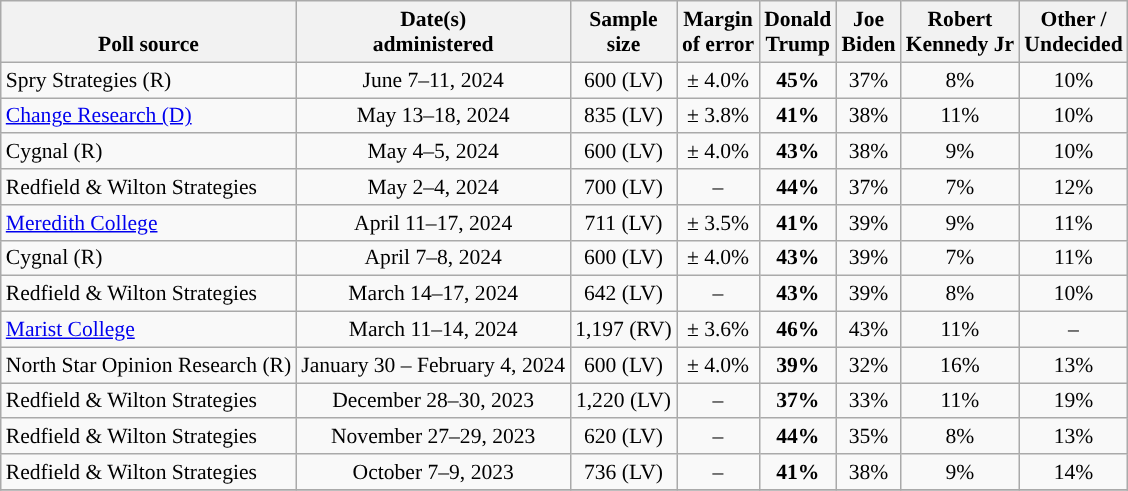<table class="wikitable sortable mw-datatable" style="font-size:90%;text-align:center;line-height:17px">
<tr valign=bottom>
<th>Poll source</th>
<th>Date(s)<br>administered</th>
<th>Sample<br>size</th>
<th>Margin<br>of error</th>
<th class="unsortable">Donald<br>Trump<br></th>
<th class="unsortable">Joe<br>Biden<br></th>
<th class="unsortable">Robert<br>Kennedy Jr<br></th>
<th class="unsortable">Other /<br>Undecided</th>
</tr>
<tr>
<td style="text-align:left;">Spry Strategies (R)</td>
<td data-sort-value="2024-06-06">June 7–11, 2024</td>
<td>600 (LV)</td>
<td>± 4.0%</td>
<td style="background-color:"><strong>45%</strong></td>
<td>37%</td>
<td>8%</td>
<td>10%</td>
</tr>
<tr>
<td style="text-align:left;"><a href='#'>Change Research (D)</a></td>
<td data-sort-value="2024-04-11">May 13–18, 2024</td>
<td>835 (LV)</td>
<td>± 3.8%</td>
<td style="background-color:"><strong>41%</strong></td>
<td>38%</td>
<td>11%</td>
<td>10%</td>
</tr>
<tr>
<td style="text-align:left;">Cygnal (R)</td>
<td data-sort-value="2024-04-11">May 4–5, 2024</td>
<td>600 (LV)</td>
<td>± 4.0%</td>
<td style="background-color:"><strong>43%</strong></td>
<td>38%</td>
<td>9%</td>
<td>10%</td>
</tr>
<tr>
<td style="text-align:left;">Redfield & Wilton Strategies</td>
<td data-sort-value="2024-05-13">May 2–4, 2024</td>
<td>700 (LV)</td>
<td>–</td>
<td style="background-color:"><strong>44%</strong></td>
<td>37%</td>
<td>7%</td>
<td>12%</td>
</tr>
<tr>
<td style="text-align:left;"><a href='#'>Meredith College</a></td>
<td data-sort-value="2024-04-11">April 11–17, 2024</td>
<td>711 (LV)</td>
<td>± 3.5%</td>
<td style="background-color:"><strong>41%</strong></td>
<td>39%</td>
<td>9%</td>
<td>11%</td>
</tr>
<tr>
<td style="text-align:left;">Cygnal (R)</td>
<td data-sort-value="2024-04-11">April 7–8, 2024</td>
<td>600 (LV)</td>
<td>± 4.0%</td>
<td style="background-color:"><strong>43%</strong></td>
<td>39%</td>
<td>7%</td>
<td>11%</td>
</tr>
<tr>
<td style="text-align:left;">Redfield & Wilton Strategies</td>
<td data-sort-value="2024-03-25">March 14–17, 2024</td>
<td>642 (LV)</td>
<td>–</td>
<td style="background-color:"><strong>43%</strong></td>
<td>39%</td>
<td>8%</td>
<td>10%</td>
</tr>
<tr>
<td style="text-align:left;"><a href='#'>Marist College</a></td>
<td data-sort-value="2024-03-20">March 11–14, 2024</td>
<td>1,197 (RV)</td>
<td>± 3.6%</td>
<td style="background-color:"><strong>46%</strong></td>
<td>43%</td>
<td>11%</td>
<td>–</td>
</tr>
<tr>
<td style="text-align:left;">North Star Opinion Research (R)</td>
<td data-sort-value="2024-02-06">January 30 – February 4, 2024</td>
<td>600 (LV)</td>
<td>± 4.0%</td>
<td style="background-color:"><strong>39%</strong></td>
<td>32%</td>
<td>16%</td>
<td>13%</td>
</tr>
<tr>
<td style="text-align:left;">Redfield & Wilton Strategies</td>
<td data-sort-value="2024-01-08">December 28–30, 2023</td>
<td>1,220 (LV)</td>
<td>–</td>
<td style="background-color:"><strong>37%</strong></td>
<td>33%</td>
<td>11%</td>
<td>19%</td>
</tr>
<tr>
<td style="text-align:left;">Redfield & Wilton Strategies</td>
<td data-sort-value="2023-12-05">November 27–29, 2023</td>
<td>620 (LV)</td>
<td>–</td>
<td style="background-color:"><strong>44%</strong></td>
<td>35%</td>
<td>8%</td>
<td>13%</td>
</tr>
<tr>
<td style="text-align:left;">Redfield & Wilton Strategies</td>
<td data-sort-value="2023-10-15">October 7–9, 2023</td>
<td>736 (LV)</td>
<td>–</td>
<td style="background-color:"><strong>41%</strong></td>
<td>38%</td>
<td>9%</td>
<td>14%</td>
</tr>
<tr>
</tr>
</table>
